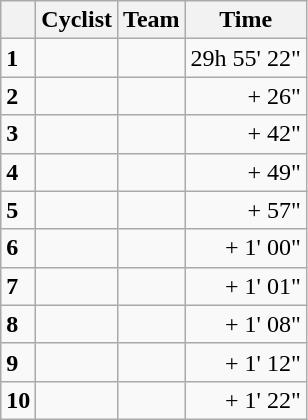<table class=wikitable>
<tr>
<th></th>
<th>Cyclist</th>
<th>Team</th>
<th>Time</th>
</tr>
<tr>
<td><strong>1</strong></td>
<td></td>
<td></td>
<td align="right">29h 55' 22"</td>
</tr>
<tr>
<td><strong>2</strong></td>
<td></td>
<td></td>
<td align="right">+ 26"</td>
</tr>
<tr>
<td><strong>3</strong></td>
<td></td>
<td></td>
<td align="right">+ 42"</td>
</tr>
<tr>
<td><strong>4</strong></td>
<td></td>
<td></td>
<td align="right">+ 49"</td>
</tr>
<tr>
<td><strong>5</strong></td>
<td></td>
<td></td>
<td align="right">+ 57"</td>
</tr>
<tr>
<td><strong>6</strong></td>
<td></td>
<td></td>
<td align="right">+ 1' 00"</td>
</tr>
<tr>
<td><strong>7</strong></td>
<td></td>
<td></td>
<td align="right">+ 1' 01"</td>
</tr>
<tr>
<td><strong>8</strong></td>
<td></td>
<td></td>
<td align="right">+ 1' 08"</td>
</tr>
<tr>
<td><strong>9</strong></td>
<td></td>
<td></td>
<td align="right">+ 1' 12"</td>
</tr>
<tr>
<td><strong>10</strong></td>
<td></td>
<td></td>
<td align="right">+ 1' 22"</td>
</tr>
</table>
